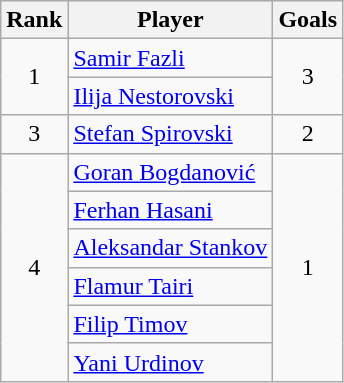<table class="wikitable">
<tr>
<th>Rank</th>
<th>Player</th>
<th>Goals</th>
</tr>
<tr>
<td align=center rowspan=2>1</td>
<td><a href='#'>Samir Fazli</a></td>
<td align=center rowspan=2>3</td>
</tr>
<tr>
<td><a href='#'>Ilija Nestorovski</a></td>
</tr>
<tr>
<td align=center>3</td>
<td><a href='#'>Stefan Spirovski</a></td>
<td align=center>2</td>
</tr>
<tr>
<td align=center rowspan=6>4</td>
<td><a href='#'>Goran Bogdanović</a></td>
<td align=center rowspan=6>1</td>
</tr>
<tr>
<td><a href='#'>Ferhan Hasani</a></td>
</tr>
<tr>
<td><a href='#'>Aleksandar Stankov</a></td>
</tr>
<tr>
<td><a href='#'>Flamur Tairi</a></td>
</tr>
<tr>
<td><a href='#'>Filip Timov</a></td>
</tr>
<tr>
<td><a href='#'>Yani Urdinov</a></td>
</tr>
</table>
